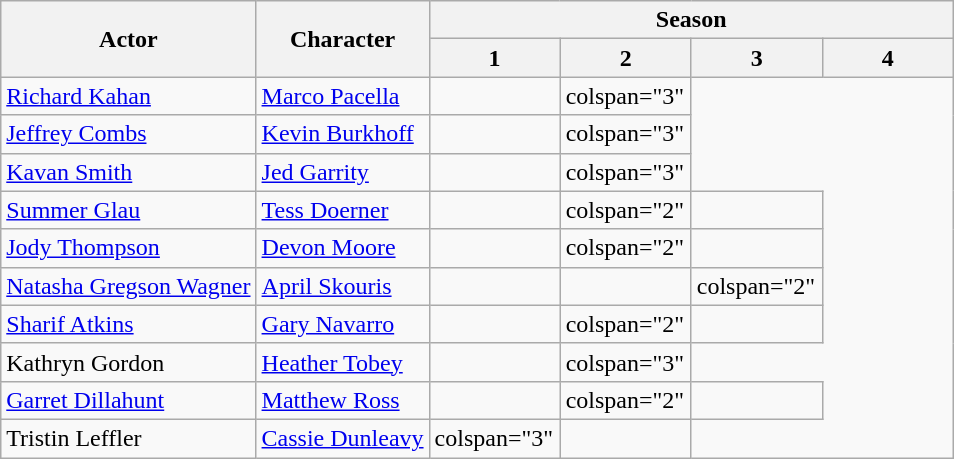<table class="wikitable">
<tr>
<th rowspan="2">Actor</th>
<th rowspan="2">Character</th>
<th colspan="4">Season</th>
</tr>
<tr>
<th style="width: 5em;">1</th>
<th style="width: 5em;">2</th>
<th style="width: 5em;">3</th>
<th style="width: 5em;">4</th>
</tr>
<tr>
<td><a href='#'>Richard Kahan</a></td>
<td><a href='#'>Marco Pacella</a></td>
<td></td>
<td>colspan="3" </td>
</tr>
<tr>
<td><a href='#'>Jeffrey Combs</a></td>
<td><a href='#'>Kevin Burkhoff</a></td>
<td></td>
<td>colspan="3" </td>
</tr>
<tr>
<td><a href='#'>Kavan Smith</a></td>
<td><a href='#'>Jed Garrity</a></td>
<td></td>
<td>colspan="3" </td>
</tr>
<tr>
<td><a href='#'>Summer Glau</a></td>
<td><a href='#'>Tess Doerner</a></td>
<td></td>
<td>colspan="2" </td>
<td></td>
</tr>
<tr>
<td><a href='#'>Jody Thompson</a></td>
<td><a href='#'>Devon Moore</a></td>
<td></td>
<td>colspan="2" </td>
<td></td>
</tr>
<tr>
<td><a href='#'>Natasha Gregson Wagner</a></td>
<td><a href='#'>April Skouris</a></td>
<td></td>
<td></td>
<td>colspan="2" </td>
</tr>
<tr>
<td><a href='#'>Sharif Atkins</a></td>
<td><a href='#'>Gary Navarro</a></td>
<td></td>
<td>colspan="2" </td>
<td></td>
</tr>
<tr>
<td>Kathryn Gordon</td>
<td><a href='#'>Heather Tobey</a></td>
<td></td>
<td>colspan="3" </td>
</tr>
<tr>
<td><a href='#'>Garret Dillahunt</a></td>
<td><a href='#'>Matthew Ross</a></td>
<td></td>
<td>colspan="2" </td>
<td></td>
</tr>
<tr>
<td>Tristin Leffler</td>
<td><a href='#'>Cassie Dunleavy</a></td>
<td>colspan="3" </td>
<td></td>
</tr>
</table>
